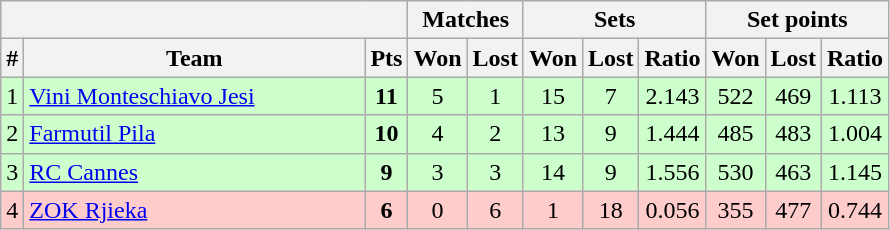<table class=wikitable style="text-align:center">
<tr>
<th colspan=3></th>
<th colspan=2>Matches</th>
<th colspan=3>Sets</th>
<th colspan=3>Set points</th>
</tr>
<tr>
<th>#</th>
<th width=220>Team</th>
<th width=20>Pts</th>
<th width=20>Won</th>
<th width=20>Lost</th>
<th width=20>Won</th>
<th width=20>Lost</th>
<th width=20>Ratio</th>
<th width=20>Won</th>
<th width=20>Lost</th>
<th width=20>Ratio</th>
</tr>
<tr style="background: #ccffcc;">
<td>1</td>
<td align=left> <a href='#'>Vini Monteschiavo Jesi</a></td>
<td><strong>11</strong></td>
<td>5</td>
<td>1</td>
<td>15</td>
<td>7</td>
<td>2.143</td>
<td>522</td>
<td>469</td>
<td>1.113</td>
</tr>
<tr style="background: #ccffcc;">
<td>2</td>
<td align=left> <a href='#'>Farmutil Pila</a></td>
<td><strong>10</strong></td>
<td>4</td>
<td>2</td>
<td>13</td>
<td>9</td>
<td>1.444</td>
<td>485</td>
<td>483</td>
<td>1.004</td>
</tr>
<tr style="background: #ccffcc;">
<td>3</td>
<td align=left>  <a href='#'>RC Cannes</a></td>
<td><strong>9</strong></td>
<td>3</td>
<td>3</td>
<td>14</td>
<td>9</td>
<td>1.556</td>
<td>530</td>
<td>463</td>
<td>1.145</td>
</tr>
<tr style="background: #ffcccc;">
<td>4</td>
<td align=left>  <a href='#'>ZOK Rjieka</a></td>
<td><strong>6</strong></td>
<td>0</td>
<td>6</td>
<td>1</td>
<td>18</td>
<td>0.056</td>
<td>355</td>
<td>477</td>
<td>0.744</td>
</tr>
</table>
